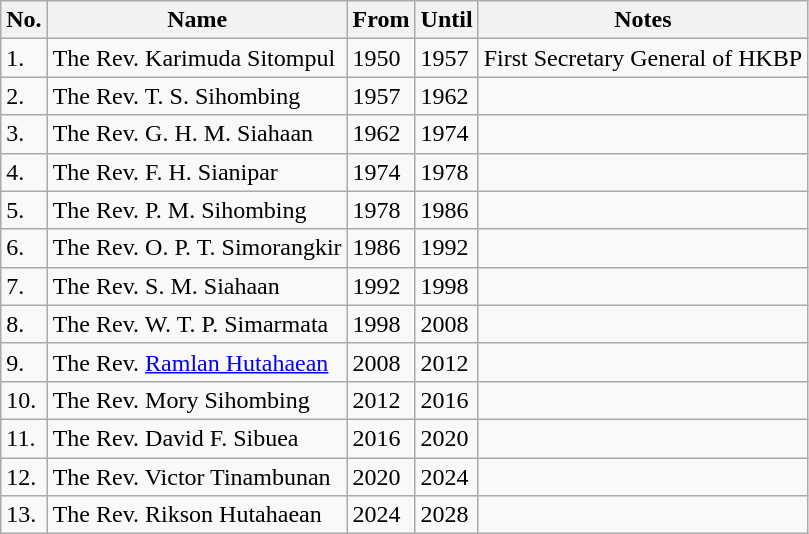<table class="wikitable">
<tr>
<th>No.</th>
<th>Name</th>
<th>From</th>
<th>Until</th>
<th>Notes</th>
</tr>
<tr>
<td>1.</td>
<td>The Rev. Karimuda Sitompul</td>
<td>1950</td>
<td>1957</td>
<td>First Secretary General of HKBP</td>
</tr>
<tr>
<td>2.</td>
<td>The Rev. T. S. Sihombing</td>
<td>1957</td>
<td>1962</td>
<td></td>
</tr>
<tr>
<td>3.</td>
<td>The Rev. G. H. M. Siahaan</td>
<td>1962</td>
<td>1974</td>
<td></td>
</tr>
<tr>
<td>4.</td>
<td>The Rev. F. H. Sianipar</td>
<td>1974</td>
<td>1978</td>
<td></td>
</tr>
<tr>
<td>5.</td>
<td>The Rev. P. M. Sihombing</td>
<td>1978</td>
<td>1986</td>
<td></td>
</tr>
<tr>
<td>6.</td>
<td>The Rev. O. P. T. Simorangkir</td>
<td>1986</td>
<td>1992</td>
<td></td>
</tr>
<tr>
<td>7.</td>
<td>The Rev. S. M. Siahaan</td>
<td>1992</td>
<td>1998</td>
<td></td>
</tr>
<tr>
<td>8.</td>
<td>The Rev. W. T. P. Simarmata</td>
<td>1998</td>
<td>2008</td>
<td></td>
</tr>
<tr>
<td>9.</td>
<td>The Rev. <a href='#'>Ramlan Hutahaean</a></td>
<td>2008</td>
<td>2012</td>
<td></td>
</tr>
<tr>
<td>10.</td>
<td>The Rev. Mory Sihombing</td>
<td>2012</td>
<td>2016</td>
<td></td>
</tr>
<tr>
<td>11.</td>
<td>The Rev. David F. Sibuea</td>
<td>2016</td>
<td>2020</td>
<td></td>
</tr>
<tr>
<td>12.</td>
<td>The Rev. Victor Tinambunan</td>
<td>2020</td>
<td>2024</td>
<td></td>
</tr>
<tr>
<td>13.</td>
<td>The Rev. Rikson Hutahaean</td>
<td>2024</td>
<td>2028</td>
<td></td>
</tr>
</table>
